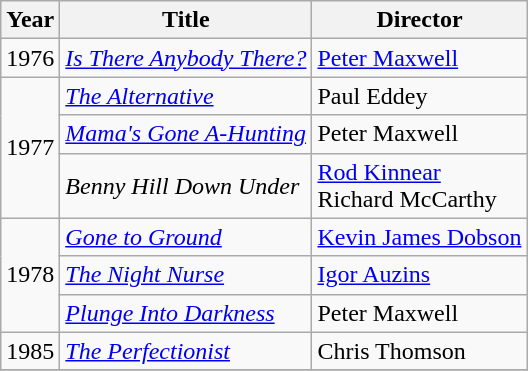<table class="wikitable">
<tr>
<th>Year</th>
<th>Title</th>
<th>Director</th>
</tr>
<tr>
<td>1976</td>
<td><em><a href='#'>Is There Anybody There?</a></em></td>
<td><a href='#'>Peter Maxwell</a></td>
</tr>
<tr>
<td rowspan=3>1977</td>
<td><em><a href='#'>The Alternative</a></em></td>
<td>Paul Eddey</td>
</tr>
<tr>
<td><em><a href='#'>Mama's Gone A-Hunting</a></em></td>
<td>Peter Maxwell</td>
</tr>
<tr>
<td><em>Benny Hill Down Under</em></td>
<td><a href='#'>Rod Kinnear</a><br>Richard McCarthy</td>
</tr>
<tr>
<td rowspan=3>1978</td>
<td><em><a href='#'>Gone to Ground</a></em></td>
<td><a href='#'>Kevin James Dobson</a></td>
</tr>
<tr>
<td><em><a href='#'>The Night Nurse</a></em></td>
<td><a href='#'>Igor Auzins</a></td>
</tr>
<tr>
<td><em><a href='#'>Plunge Into Darkness</a></em></td>
<td>Peter Maxwell</td>
</tr>
<tr>
<td>1985</td>
<td><em><a href='#'>The Perfectionist</a></em></td>
<td>Chris Thomson</td>
</tr>
<tr>
</tr>
</table>
